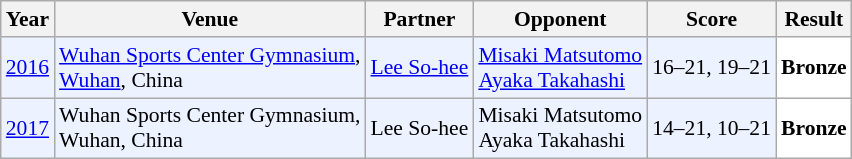<table class="sortable wikitable" style="font-size: 90%;">
<tr>
<th>Year</th>
<th>Venue</th>
<th>Partner</th>
<th>Opponent</th>
<th>Score</th>
<th>Result</th>
</tr>
<tr style="background:#ECF2FF">
<td align="center"><a href='#'>2016</a></td>
<td align="left"><a href='#'>Wuhan Sports Center Gymnasium</a>,<br><a href='#'>Wuhan</a>, China</td>
<td align="left"> <a href='#'>Lee So-hee</a></td>
<td align="left"> <a href='#'>Misaki Matsutomo</a><br> <a href='#'>Ayaka Takahashi</a></td>
<td align="left">16–21, 19–21</td>
<td style="text-align:left; background:white"> <strong>Bronze</strong></td>
</tr>
<tr style="background:#ECF2FF">
<td align="center"><a href='#'>2017</a></td>
<td align="left">Wuhan Sports Center Gymnasium,<br>Wuhan, China</td>
<td align="left"> Lee So-hee</td>
<td align="left"> Misaki Matsutomo<br> Ayaka Takahashi</td>
<td align="left">14–21, 10–21</td>
<td style="text-align:left; background:white"> <strong>Bronze</strong></td>
</tr>
</table>
